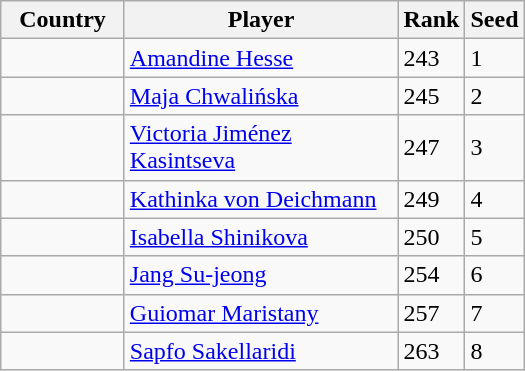<table class="wikitable">
<tr>
<th width="75">Country</th>
<th width="175">Player</th>
<th>Rank</th>
<th>Seed</th>
</tr>
<tr>
<td></td>
<td><a href='#'>Amandine Hesse</a></td>
<td>243</td>
<td>1</td>
</tr>
<tr>
<td></td>
<td><a href='#'>Maja Chwalińska</a></td>
<td>245</td>
<td>2</td>
</tr>
<tr>
<td></td>
<td><a href='#'>Victoria Jiménez Kasintseva</a></td>
<td>247</td>
<td>3</td>
</tr>
<tr>
<td></td>
<td><a href='#'>Kathinka von Deichmann</a></td>
<td>249</td>
<td>4</td>
</tr>
<tr>
<td></td>
<td><a href='#'>Isabella Shinikova</a></td>
<td>250</td>
<td>5</td>
</tr>
<tr>
<td></td>
<td><a href='#'>Jang Su-jeong</a></td>
<td>254</td>
<td>6</td>
</tr>
<tr>
<td></td>
<td><a href='#'>Guiomar Maristany</a></td>
<td>257</td>
<td>7</td>
</tr>
<tr>
<td></td>
<td><a href='#'>Sapfo Sakellaridi</a></td>
<td>263</td>
<td>8</td>
</tr>
</table>
